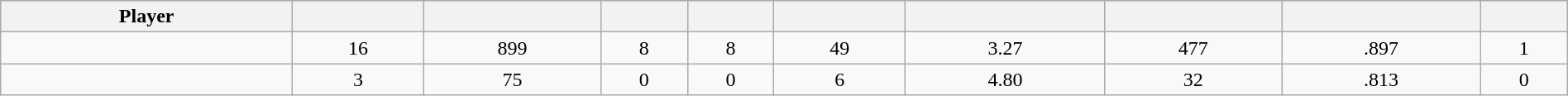<table class="wikitable sortable" style="width:100%;">
<tr style="text-align:center; background:#ddd;">
<th>Player</th>
<th></th>
<th></th>
<th></th>
<th></th>
<th></th>
<th></th>
<th></th>
<th></th>
<th></th>
</tr>
<tr align=center>
<td></td>
<td>16</td>
<td>899</td>
<td>8</td>
<td>8</td>
<td>49</td>
<td>3.27</td>
<td>477</td>
<td>.897</td>
<td>1</td>
</tr>
<tr align=center>
<td></td>
<td>3</td>
<td>75</td>
<td>0</td>
<td>0</td>
<td>6</td>
<td>4.80</td>
<td>32</td>
<td>.813</td>
<td>0</td>
</tr>
</table>
